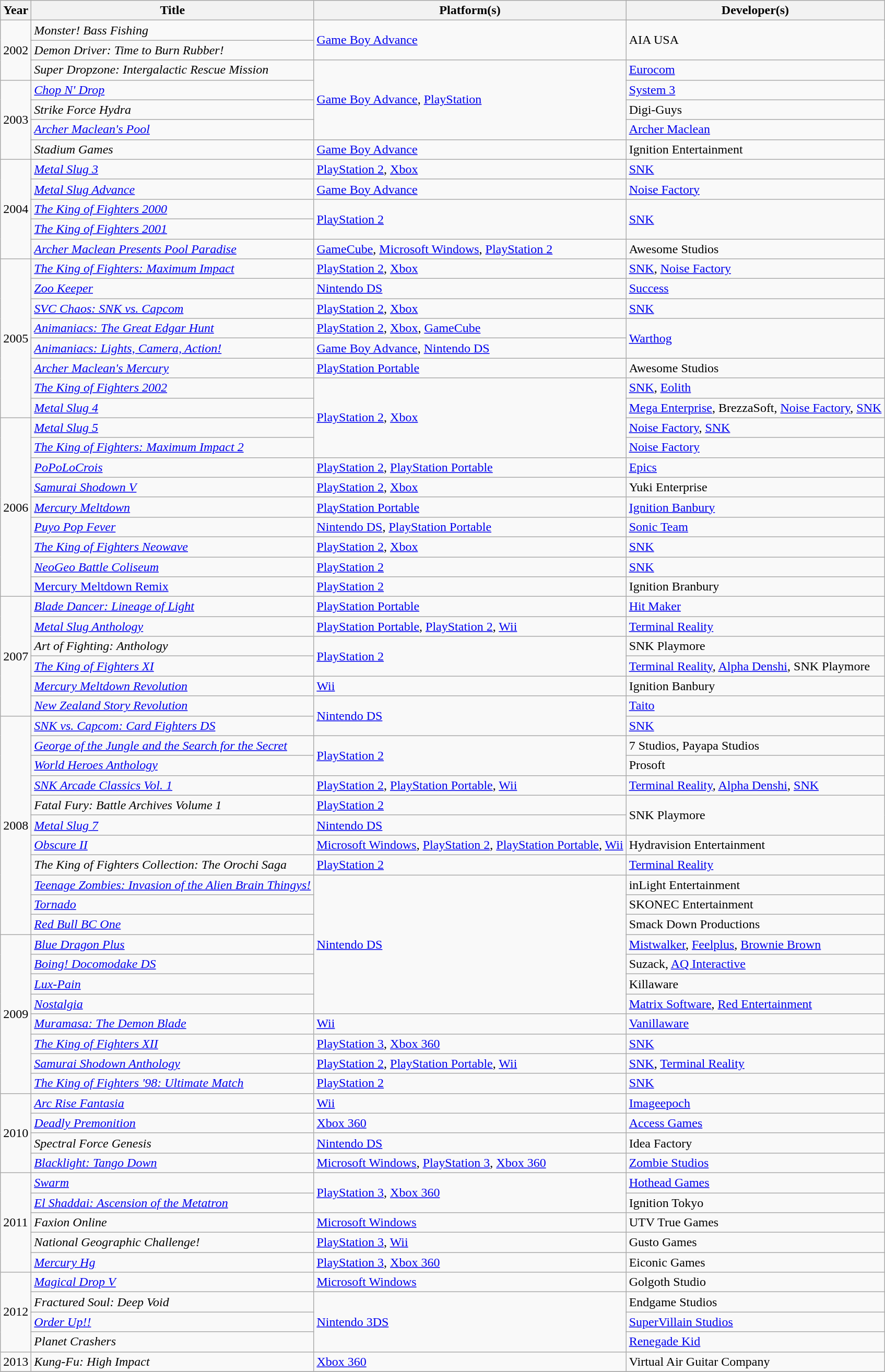<table class="wikitable sortable">
<tr>
<th>Year</th>
<th>Title</th>
<th>Platform(s)</th>
<th>Developer(s)</th>
</tr>
<tr>
<td rowspan="3">2002</td>
<td><em>Monster! Bass Fishing</em></td>
<td rowspan="2"><a href='#'>Game Boy Advance</a></td>
<td rowspan="2">AIA USA</td>
</tr>
<tr>
<td><em>Demon Driver: Time to Burn Rubber!</em></td>
</tr>
<tr>
<td><em>Super Dropzone: Intergalactic Rescue Mission</em></td>
<td rowspan="4"><a href='#'>Game Boy Advance</a>, <a href='#'>PlayStation</a></td>
<td><a href='#'>Eurocom</a></td>
</tr>
<tr>
<td rowspan="4">2003</td>
<td><em><a href='#'>Chop N' Drop</a></em></td>
<td><a href='#'>System 3</a></td>
</tr>
<tr>
<td><em>Strike Force Hydra</em></td>
<td>Digi-Guys</td>
</tr>
<tr>
<td><em><a href='#'>Archer Maclean's Pool</a></em></td>
<td><a href='#'>Archer Maclean</a></td>
</tr>
<tr>
<td><em>Stadium Games</em></td>
<td><a href='#'>Game Boy Advance</a></td>
<td>Ignition Entertainment</td>
</tr>
<tr>
<td rowspan="5">2004</td>
<td><em><a href='#'>Metal Slug 3</a></em></td>
<td><a href='#'>PlayStation 2</a>, <a href='#'>Xbox</a></td>
<td><a href='#'>SNK</a></td>
</tr>
<tr>
<td><em><a href='#'>Metal Slug Advance</a></em></td>
<td><a href='#'>Game Boy Advance</a></td>
<td><a href='#'>Noise Factory</a></td>
</tr>
<tr>
<td><em><a href='#'>The King of Fighters 2000</a></em></td>
<td rowspan="2"><a href='#'>PlayStation 2</a></td>
<td rowspan="2"><a href='#'>SNK</a></td>
</tr>
<tr>
<td><em><a href='#'>The King of Fighters 2001</a></em></td>
</tr>
<tr>
<td><em><a href='#'>Archer Maclean Presents Pool Paradise</a></em></td>
<td><a href='#'>GameCube</a>, <a href='#'>Microsoft Windows</a>, <a href='#'>PlayStation 2</a></td>
<td>Awesome Studios</td>
</tr>
<tr>
<td rowspan="8">2005</td>
<td><em><a href='#'>The King of Fighters: Maximum Impact</a></em></td>
<td><a href='#'>PlayStation 2</a>, <a href='#'>Xbox</a></td>
<td><a href='#'>SNK</a>, <a href='#'>Noise Factory</a></td>
</tr>
<tr>
<td><em><a href='#'>Zoo Keeper</a></em></td>
<td><a href='#'>Nintendo DS</a></td>
<td><a href='#'>Success</a></td>
</tr>
<tr>
<td><em><a href='#'>SVC Chaos: SNK vs. Capcom</a></em></td>
<td><a href='#'>PlayStation 2</a>, <a href='#'>Xbox</a></td>
<td><a href='#'>SNK</a></td>
</tr>
<tr>
<td><em><a href='#'>Animaniacs: The Great Edgar Hunt</a></em></td>
<td><a href='#'>PlayStation 2</a>, <a href='#'>Xbox</a>, <a href='#'>GameCube</a></td>
<td rowspan="2"><a href='#'>Warthog</a></td>
</tr>
<tr>
<td><em><a href='#'>Animaniacs: Lights, Camera, Action!</a></em></td>
<td><a href='#'>Game Boy Advance</a>, <a href='#'>Nintendo DS</a></td>
</tr>
<tr>
<td><em><a href='#'>Archer Maclean's Mercury</a></em></td>
<td><a href='#'>PlayStation Portable</a></td>
<td>Awesome Studios</td>
</tr>
<tr>
<td><em><a href='#'>The King of Fighters 2002</a></em></td>
<td rowspan="4"><a href='#'>PlayStation 2</a>, <a href='#'>Xbox</a></td>
<td><a href='#'>SNK</a>, <a href='#'>Eolith</a></td>
</tr>
<tr>
<td><em><a href='#'>Metal Slug 4</a></em></td>
<td><a href='#'>Mega Enterprise</a>, BrezzaSoft, <a href='#'>Noise Factory</a>, <a href='#'>SNK</a></td>
</tr>
<tr>
<td rowspan="9">2006</td>
<td><em><a href='#'>Metal Slug 5</a></em></td>
<td><a href='#'>Noise Factory</a>, <a href='#'>SNK</a></td>
</tr>
<tr>
<td><em><a href='#'>The King of Fighters: Maximum Impact 2</a></em></td>
<td><a href='#'>Noise Factory</a></td>
</tr>
<tr>
<td><em><a href='#'>PoPoLoCrois</a></em></td>
<td><a href='#'>PlayStation 2</a>, <a href='#'>PlayStation Portable</a></td>
<td><a href='#'>Epics</a></td>
</tr>
<tr>
<td><em><a href='#'>Samurai Shodown V</a></em></td>
<td><a href='#'>PlayStation 2</a>, <a href='#'>Xbox</a></td>
<td>Yuki Enterprise</td>
</tr>
<tr>
<td><em><a href='#'>Mercury Meltdown</a></em></td>
<td><a href='#'>PlayStation Portable</a></td>
<td><a href='#'>Ignition Banbury</a></td>
</tr>
<tr>
<td><em><a href='#'>Puyo Pop Fever</a></em></td>
<td><a href='#'>Nintendo DS</a>, <a href='#'>PlayStation Portable</a></td>
<td><a href='#'>Sonic Team</a></td>
</tr>
<tr>
<td><em><a href='#'>The King of Fighters Neowave</a></em></td>
<td><a href='#'>PlayStation 2</a>, <a href='#'>Xbox</a></td>
<td><a href='#'>SNK</a></td>
</tr>
<tr>
<td><em><a href='#'>NeoGeo Battle Coliseum</a></em></td>
<td><a href='#'>PlayStation 2</a></td>
<td><a href='#'>SNK</a></td>
</tr>
<tr>
<td><a href='#'>Mercury Meltdown Remix</a></td>
<td><a href='#'>PlayStation 2</a></td>
<td>Ignition Branbury</td>
</tr>
<tr>
<td rowspan="6">2007</td>
<td><em><a href='#'>Blade Dancer: Lineage of Light</a></em></td>
<td><a href='#'>PlayStation Portable</a></td>
<td><a href='#'>Hit Maker</a></td>
</tr>
<tr>
<td><em><a href='#'>Metal Slug Anthology</a></em></td>
<td><a href='#'>PlayStation Portable</a>, <a href='#'>PlayStation 2</a>, <a href='#'>Wii</a></td>
<td><a href='#'>Terminal Reality</a></td>
</tr>
<tr>
<td><em>Art of Fighting: Anthology</em></td>
<td rowspan="2"><a href='#'>PlayStation 2</a></td>
<td>SNK Playmore</td>
</tr>
<tr>
<td><em><a href='#'>The King of Fighters XI</a></em></td>
<td><a href='#'>Terminal Reality</a>, <a href='#'>Alpha Denshi</a>, SNK Playmore</td>
</tr>
<tr>
<td><em><a href='#'>Mercury Meltdown Revolution</a></em></td>
<td><a href='#'>Wii</a></td>
<td>Ignition Banbury</td>
</tr>
<tr>
<td><em><a href='#'>New Zealand Story Revolution</a></em></td>
<td rowspan="2"><a href='#'>Nintendo DS</a></td>
<td><a href='#'>Taito</a></td>
</tr>
<tr>
<td rowspan="11">2008</td>
<td><em><a href='#'>SNK vs. Capcom: Card Fighters DS</a></em></td>
<td><a href='#'>SNK</a></td>
</tr>
<tr>
<td><em><a href='#'>George of the Jungle and the Search for the Secret</a></em></td>
<td rowspan="2"><a href='#'>PlayStation 2</a></td>
<td>7 Studios, Payapa Studios</td>
</tr>
<tr>
<td><em><a href='#'>World Heroes Anthology</a></em></td>
<td>Prosoft</td>
</tr>
<tr>
<td><em><a href='#'>SNK Arcade Classics Vol. 1</a></em></td>
<td><a href='#'>PlayStation 2</a>, <a href='#'>PlayStation Portable</a>, <a href='#'>Wii</a></td>
<td><a href='#'>Terminal Reality</a>, <a href='#'>Alpha Denshi</a>, <a href='#'>SNK</a></td>
</tr>
<tr>
<td><em>Fatal Fury: Battle Archives Volume 1</em></td>
<td><a href='#'>PlayStation 2</a></td>
<td rowspan="2">SNK Playmore</td>
</tr>
<tr>
<td><em><a href='#'>Metal Slug 7</a></em></td>
<td><a href='#'>Nintendo DS</a></td>
</tr>
<tr>
<td><em><a href='#'>Obscure II</a></em></td>
<td><a href='#'>Microsoft Windows</a>, <a href='#'>PlayStation 2</a>, <a href='#'>PlayStation Portable</a>, <a href='#'>Wii</a></td>
<td>Hydravision Entertainment</td>
</tr>
<tr>
<td><em>The King of Fighters Collection: The Orochi Saga</em></td>
<td><a href='#'>PlayStation 2</a></td>
<td><a href='#'>Terminal Reality</a></td>
</tr>
<tr>
<td><em><a href='#'>Teenage Zombies: Invasion of the Alien Brain Thingys!</a></em></td>
<td rowspan="7"><a href='#'>Nintendo DS</a></td>
<td>inLight Entertainment</td>
</tr>
<tr>
<td><em><a href='#'>Tornado</a></em></td>
<td>SKONEC Entertainment</td>
</tr>
<tr>
<td><em><a href='#'>Red Bull BC One</a></em></td>
<td>Smack Down Productions</td>
</tr>
<tr>
<td rowspan="8">2009</td>
<td><em><a href='#'>Blue Dragon Plus</a></em></td>
<td><a href='#'>Mistwalker</a>, <a href='#'>Feelplus</a>, <a href='#'>Brownie Brown</a></td>
</tr>
<tr>
<td><em><a href='#'>Boing! Docomodake DS</a></em></td>
<td>Suzack, <a href='#'>AQ Interactive</a></td>
</tr>
<tr>
<td><em><a href='#'>Lux-Pain</a></em></td>
<td>Killaware</td>
</tr>
<tr>
<td><em><a href='#'>Nostalgia</a></em></td>
<td><a href='#'>Matrix Software</a>, <a href='#'>Red Entertainment</a></td>
</tr>
<tr>
<td><em><a href='#'>Muramasa: The Demon Blade</a></em></td>
<td><a href='#'>Wii</a></td>
<td><a href='#'>Vanillaware</a></td>
</tr>
<tr>
<td><em><a href='#'>The King of Fighters XII</a></em></td>
<td><a href='#'>PlayStation 3</a>, <a href='#'>Xbox 360</a></td>
<td><a href='#'>SNK</a></td>
</tr>
<tr>
<td><em><a href='#'>Samurai Shodown Anthology</a></em></td>
<td><a href='#'>PlayStation 2</a>, <a href='#'>PlayStation Portable</a>, <a href='#'>Wii</a></td>
<td><a href='#'>SNK</a>, <a href='#'>Terminal Reality</a></td>
</tr>
<tr>
<td><em><a href='#'>The King of Fighters '98: Ultimate Match</a></em></td>
<td><a href='#'>PlayStation 2</a></td>
<td><a href='#'>SNK</a></td>
</tr>
<tr>
<td rowspan="4">2010</td>
<td><em><a href='#'>Arc Rise Fantasia</a></em></td>
<td><a href='#'>Wii</a></td>
<td><a href='#'>Imageepoch</a></td>
</tr>
<tr>
<td><em><a href='#'>Deadly Premonition</a></em></td>
<td><a href='#'>Xbox 360</a></td>
<td><a href='#'>Access Games</a></td>
</tr>
<tr>
<td><em>Spectral Force Genesis</em></td>
<td><a href='#'>Nintendo DS</a></td>
<td>Idea Factory</td>
</tr>
<tr>
<td><em><a href='#'>Blacklight: Tango Down</a></em></td>
<td><a href='#'>Microsoft Windows</a>, <a href='#'>PlayStation 3</a>, <a href='#'>Xbox 360</a></td>
<td><a href='#'>Zombie Studios</a></td>
</tr>
<tr>
<td rowspan="5">2011</td>
<td><em><a href='#'>Swarm</a></em></td>
<td rowspan="2"><a href='#'>PlayStation 3</a>, <a href='#'>Xbox 360</a></td>
<td><a href='#'>Hothead Games</a></td>
</tr>
<tr>
<td><em><a href='#'>El Shaddai: Ascension of the Metatron</a></em></td>
<td>Ignition Tokyo</td>
</tr>
<tr>
<td><em>Faxion Online</em></td>
<td><a href='#'>Microsoft Windows</a></td>
<td>UTV True Games</td>
</tr>
<tr>
<td><em>National Geographic Challenge!</em></td>
<td><a href='#'>PlayStation 3</a>, <a href='#'>Wii</a></td>
<td>Gusto Games</td>
</tr>
<tr>
<td><em><a href='#'>Mercury Hg</a></em></td>
<td><a href='#'>PlayStation 3</a>, <a href='#'>Xbox 360</a></td>
<td>Eiconic Games</td>
</tr>
<tr>
<td rowspan="4">2012</td>
<td><em><a href='#'>Magical Drop V</a></em></td>
<td><a href='#'>Microsoft Windows</a></td>
<td>Golgoth Studio</td>
</tr>
<tr>
<td><em>Fractured Soul: Deep Void</em></td>
<td rowspan="3"><a href='#'>Nintendo 3DS</a></td>
<td>Endgame Studios</td>
</tr>
<tr>
<td><em><a href='#'>Order Up!!</a></em></td>
<td><a href='#'>SuperVillain Studios</a></td>
</tr>
<tr>
<td><em>Planet Crashers</em></td>
<td><a href='#'>Renegade Kid</a></td>
</tr>
<tr>
<td>2013</td>
<td><em>Kung-Fu: High Impact</em></td>
<td><a href='#'>Xbox 360</a></td>
<td>Virtual Air Guitar Company</td>
</tr>
<tr>
</tr>
</table>
